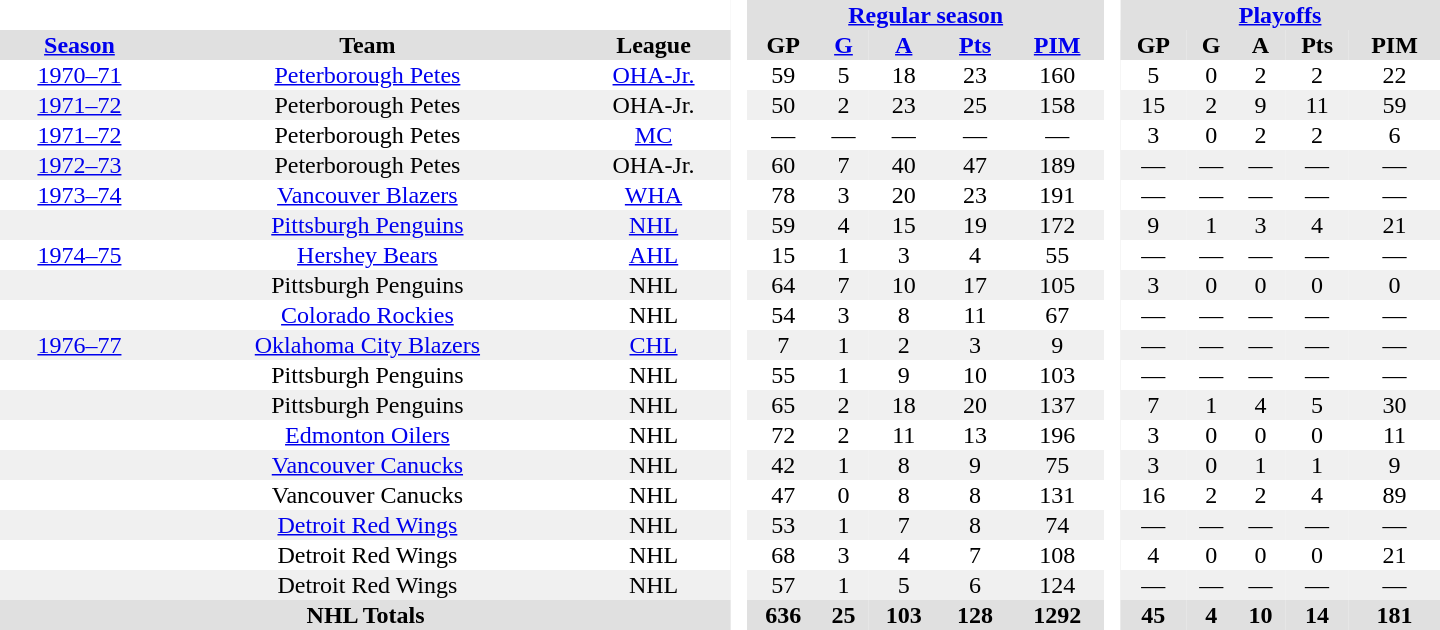<table border="0" cellpadding="1" cellspacing="0" style="text-align:center; width:60em">
<tr bgcolor="#e0e0e0">
<th colspan="3" bgcolor="#ffffff"> </th>
<th rowspan="99" bgcolor="#ffffff"> </th>
<th colspan="5"><a href='#'>Regular season</a></th>
<th rowspan="99" bgcolor="#ffffff"> </th>
<th colspan="5"><a href='#'>Playoffs</a></th>
</tr>
<tr bgcolor="#e0e0e0">
<th><a href='#'>Season</a></th>
<th>Team</th>
<th>League</th>
<th>GP</th>
<th><a href='#'>G</a></th>
<th><a href='#'>A</a></th>
<th><a href='#'>Pts</a></th>
<th><a href='#'>PIM</a></th>
<th>GP</th>
<th>G</th>
<th>A</th>
<th>Pts</th>
<th>PIM</th>
</tr>
<tr>
<td><a href='#'>1970–71</a></td>
<td><a href='#'>Peterborough Petes</a></td>
<td><a href='#'>OHA-Jr.</a></td>
<td>59</td>
<td>5</td>
<td>18</td>
<td>23</td>
<td>160</td>
<td>5</td>
<td>0</td>
<td>2</td>
<td>2</td>
<td>22</td>
</tr>
<tr bgcolor="#f0f0f0">
<td><a href='#'>1971–72</a></td>
<td>Peterborough Petes</td>
<td>OHA-Jr.</td>
<td>50</td>
<td>2</td>
<td>23</td>
<td>25</td>
<td>158</td>
<td>15</td>
<td>2</td>
<td>9</td>
<td>11</td>
<td>59</td>
</tr>
<tr>
<td><a href='#'>1971–72</a></td>
<td>Peterborough Petes</td>
<td><a href='#'>MC</a></td>
<td>—</td>
<td>—</td>
<td>—</td>
<td>—</td>
<td>—</td>
<td>3</td>
<td>0</td>
<td>2</td>
<td>2</td>
<td>6</td>
</tr>
<tr bgcolor="#f0f0f0">
<td><a href='#'>1972–73</a></td>
<td>Peterborough Petes</td>
<td>OHA-Jr.</td>
<td>60</td>
<td>7</td>
<td>40</td>
<td>47</td>
<td>189</td>
<td>—</td>
<td>—</td>
<td>—</td>
<td>—</td>
<td>—</td>
</tr>
<tr>
<td><a href='#'>1973–74</a></td>
<td><a href='#'>Vancouver Blazers</a></td>
<td><a href='#'>WHA</a></td>
<td>78</td>
<td>3</td>
<td>20</td>
<td>23</td>
<td>191</td>
<td>—</td>
<td>—</td>
<td>—</td>
<td>—</td>
<td>—</td>
</tr>
<tr bgcolor="#f0f0f0">
<td></td>
<td><a href='#'>Pittsburgh Penguins</a></td>
<td><a href='#'>NHL</a></td>
<td>59</td>
<td>4</td>
<td>15</td>
<td>19</td>
<td>172</td>
<td>9</td>
<td>1</td>
<td>3</td>
<td>4</td>
<td>21</td>
</tr>
<tr>
<td><a href='#'>1974–75</a></td>
<td><a href='#'>Hershey Bears</a></td>
<td><a href='#'>AHL</a></td>
<td>15</td>
<td>1</td>
<td>3</td>
<td>4</td>
<td>55</td>
<td>—</td>
<td>—</td>
<td>—</td>
<td>—</td>
<td>—</td>
</tr>
<tr bgcolor="#f0f0f0">
<td></td>
<td>Pittsburgh Penguins</td>
<td>NHL</td>
<td>64</td>
<td>7</td>
<td>10</td>
<td>17</td>
<td>105</td>
<td>3</td>
<td>0</td>
<td>0</td>
<td>0</td>
<td>0</td>
</tr>
<tr>
<td></td>
<td><a href='#'>Colorado Rockies</a></td>
<td>NHL</td>
<td>54</td>
<td>3</td>
<td>8</td>
<td>11</td>
<td>67</td>
<td>—</td>
<td>—</td>
<td>—</td>
<td>—</td>
<td>—</td>
</tr>
<tr bgcolor="#f0f0f0">
<td><a href='#'>1976–77</a></td>
<td><a href='#'>Oklahoma City Blazers</a></td>
<td><a href='#'>CHL</a></td>
<td>7</td>
<td>1</td>
<td>2</td>
<td>3</td>
<td>9</td>
<td>—</td>
<td>—</td>
<td>—</td>
<td>—</td>
<td>—</td>
</tr>
<tr>
<td></td>
<td>Pittsburgh Penguins</td>
<td>NHL</td>
<td>55</td>
<td>1</td>
<td>9</td>
<td>10</td>
<td>103</td>
<td>—</td>
<td>—</td>
<td>—</td>
<td>—</td>
<td>—</td>
</tr>
<tr bgcolor="#f0f0f0">
<td></td>
<td>Pittsburgh Penguins</td>
<td>NHL</td>
<td>65</td>
<td>2</td>
<td>18</td>
<td>20</td>
<td>137</td>
<td>7</td>
<td>1</td>
<td>4</td>
<td>5</td>
<td>30</td>
</tr>
<tr>
<td></td>
<td><a href='#'>Edmonton Oilers</a></td>
<td>NHL</td>
<td>72</td>
<td>2</td>
<td>11</td>
<td>13</td>
<td>196</td>
<td>3</td>
<td>0</td>
<td>0</td>
<td>0</td>
<td>11</td>
</tr>
<tr bgcolor="#f0f0f0">
<td></td>
<td><a href='#'>Vancouver Canucks</a></td>
<td>NHL</td>
<td>42</td>
<td>1</td>
<td>8</td>
<td>9</td>
<td>75</td>
<td>3</td>
<td>0</td>
<td>1</td>
<td>1</td>
<td>9</td>
</tr>
<tr>
<td></td>
<td>Vancouver Canucks</td>
<td>NHL</td>
<td>47</td>
<td>0</td>
<td>8</td>
<td>8</td>
<td>131</td>
<td>16</td>
<td>2</td>
<td>2</td>
<td>4</td>
<td>89</td>
</tr>
<tr bgcolor="#f0f0f0">
<td></td>
<td><a href='#'>Detroit Red Wings</a></td>
<td>NHL</td>
<td>53</td>
<td>1</td>
<td>7</td>
<td>8</td>
<td>74</td>
<td>—</td>
<td>—</td>
<td>—</td>
<td>—</td>
<td>—</td>
</tr>
<tr>
<td></td>
<td>Detroit Red Wings</td>
<td>NHL</td>
<td>68</td>
<td>3</td>
<td>4</td>
<td>7</td>
<td>108</td>
<td>4</td>
<td>0</td>
<td>0</td>
<td>0</td>
<td>21</td>
</tr>
<tr bgcolor="#f0f0f0">
<td></td>
<td>Detroit Red Wings</td>
<td>NHL</td>
<td>57</td>
<td>1</td>
<td>5</td>
<td>6</td>
<td>124</td>
<td>—</td>
<td>—</td>
<td>—</td>
<td>—</td>
<td>—</td>
</tr>
<tr bgcolor="#e0e0e0">
<th colspan="3">NHL Totals</th>
<th>636</th>
<th>25</th>
<th>103</th>
<th>128</th>
<th>1292</th>
<th>45</th>
<th>4</th>
<th>10</th>
<th>14</th>
<th>181</th>
</tr>
</table>
